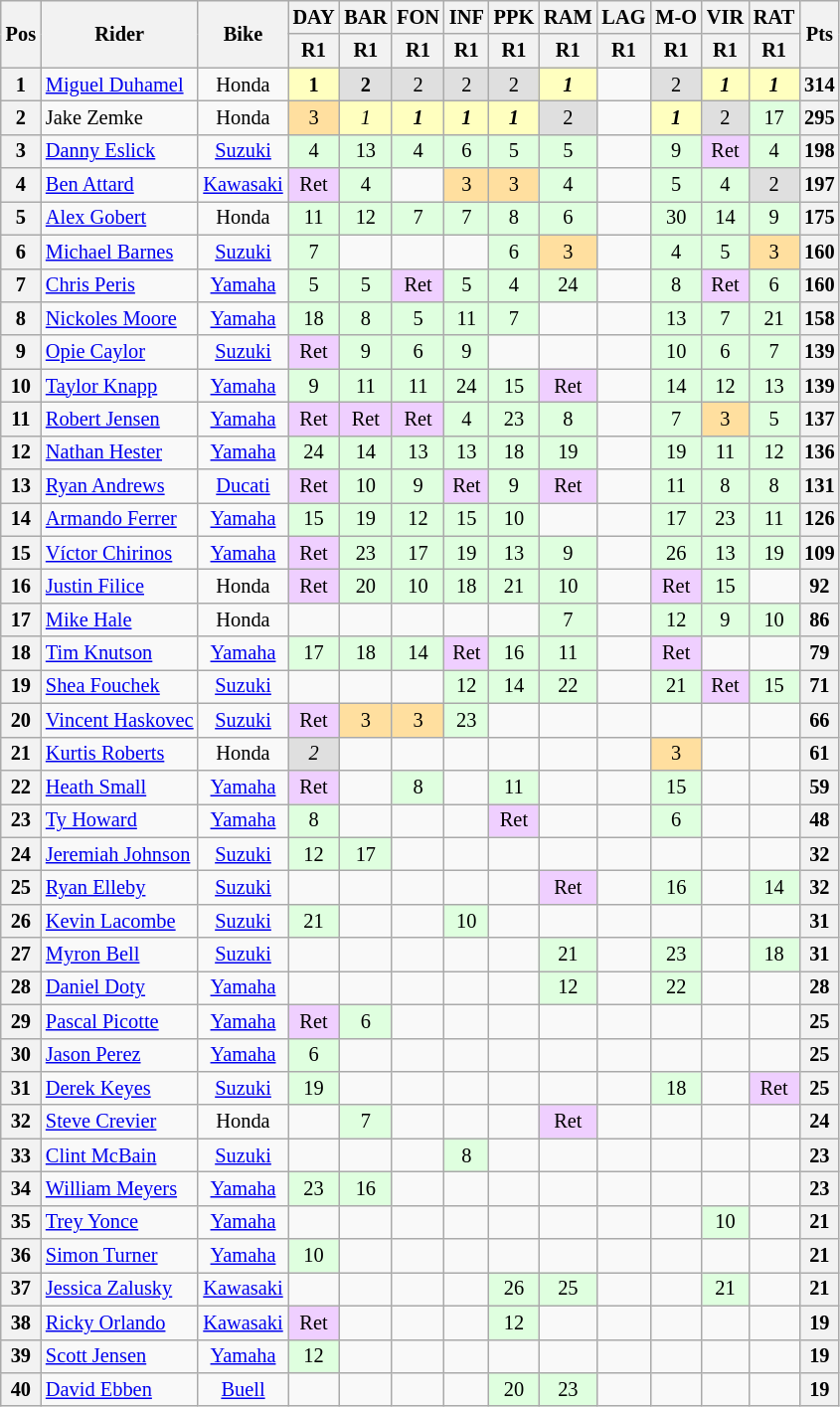<table class="wikitable" style="font-size: 85%; text-align: center">
<tr valign="top">
<th valign="middle" rowspan=2>Pos</th>
<th valign="middle" rowspan=2>Rider</th>
<th valign="middle" rowspan=2>Bike</th>
<th>DAY<br></th>
<th>BAR<br></th>
<th>FON<br></th>
<th>INF<br></th>
<th>PPK<br></th>
<th>RAM<br></th>
<th>LAG<br></th>
<th>M-O<br></th>
<th>VIR<br></th>
<th>RAT<br></th>
<th valign="middle" rowspan=2>Pts</th>
</tr>
<tr>
<th>R1</th>
<th>R1</th>
<th>R1</th>
<th>R1</th>
<th>R1</th>
<th>R1</th>
<th>R1</th>
<th>R1</th>
<th>R1</th>
<th>R1</th>
</tr>
<tr>
<th>1</th>
<td align="left"> <a href='#'>Miguel Duhamel</a></td>
<td>Honda</td>
<td style="background:#ffffbf;"><strong>1</strong></td>
<td style="background:#dfdfdf;"><strong>2</strong></td>
<td style="background:#dfdfdf;">2</td>
<td style="background:#dfdfdf;">2</td>
<td style="background:#dfdfdf;">2</td>
<td style="background:#ffffbf;"><strong><em>1</em></strong></td>
<td></td>
<td style="background:#dfdfdf;">2</td>
<td style="background:#ffffbf;"><strong><em>1</em></strong></td>
<td style="background:#ffffbf;"><strong><em>1</em></strong></td>
<th>314</th>
</tr>
<tr>
<th>2</th>
<td align="left"> Jake Zemke</td>
<td>Honda</td>
<td style="background:#ffdf9f;">3</td>
<td style="background:#ffffbf;"><em>1</em></td>
<td style="background:#ffffbf;"><strong><em>1</em></strong></td>
<td style="background:#ffffbf;"><strong><em>1</em></strong></td>
<td style="background:#ffffbf;"><strong><em>1</em></strong></td>
<td style="background:#dfdfdf;">2</td>
<td></td>
<td style="background:#ffffbf;"><strong><em>1</em></strong></td>
<td style="background:#dfdfdf;">2</td>
<td style="background:#dfffdf;">17</td>
<th>295</th>
</tr>
<tr>
<th>3</th>
<td align="left"> <a href='#'>Danny Eslick</a></td>
<td><a href='#'>Suzuki</a></td>
<td style="background:#dfffdf;">4</td>
<td style="background:#dfffdf;">13</td>
<td style="background:#dfffdf;">4</td>
<td style="background:#dfffdf;">6</td>
<td style="background:#dfffdf;">5</td>
<td style="background:#dfffdf;">5</td>
<td></td>
<td style="background:#dfffdf;">9</td>
<td style="background:#efcfff;">Ret</td>
<td style="background:#dfffdf;">4</td>
<th>198</th>
</tr>
<tr>
<th>4</th>
<td align="left"> <a href='#'>Ben Attard</a></td>
<td><a href='#'>Kawasaki</a></td>
<td style="background:#efcfff;">Ret</td>
<td style="background:#dfffdf;">4</td>
<td></td>
<td style="background:#ffdf9f;">3</td>
<td style="background:#ffdf9f;">3</td>
<td style="background:#dfffdf;">4</td>
<td></td>
<td style="background:#dfffdf;">5</td>
<td style="background:#dfffdf;">4</td>
<td style="background:#dfdfdf;">2</td>
<th>197</th>
</tr>
<tr>
<th>5</th>
<td align="left"> <a href='#'>Alex Gobert</a></td>
<td>Honda</td>
<td style="background:#dfffdf;">11</td>
<td style="background:#dfffdf;">12</td>
<td style="background:#dfffdf;">7</td>
<td style="background:#dfffdf;">7</td>
<td style="background:#dfffdf;">8</td>
<td style="background:#dfffdf;">6</td>
<td></td>
<td style="background:#dfffdf;">30</td>
<td style="background:#dfffdf;">14</td>
<td style="background:#dfffdf;">9</td>
<th>175</th>
</tr>
<tr>
<th>6</th>
<td align="left"> <a href='#'>Michael Barnes</a></td>
<td><a href='#'>Suzuki</a></td>
<td style="background:#dfffdf;">7</td>
<td></td>
<td></td>
<td></td>
<td style="background:#dfffdf;">6</td>
<td style="background:#ffdf9f;">3</td>
<td></td>
<td style="background:#dfffdf;">4</td>
<td style="background:#dfffdf;">5</td>
<td style="background:#ffdf9f;">3</td>
<th>160</th>
</tr>
<tr>
<th>7</th>
<td align="left"> <a href='#'>Chris Peris</a></td>
<td><a href='#'>Yamaha</a></td>
<td style="background:#dfffdf;">5</td>
<td style="background:#dfffdf;">5</td>
<td style="background:#efcfff;">Ret</td>
<td style="background:#dfffdf;">5</td>
<td style="background:#dfffdf;">4</td>
<td style="background:#dfffdf;">24</td>
<td></td>
<td style="background:#dfffdf;">8</td>
<td style="background:#efcfff;">Ret</td>
<td style="background:#dfffdf;">6</td>
<th>160</th>
</tr>
<tr>
<th>8</th>
<td align="left"> <a href='#'>Nickoles Moore</a></td>
<td><a href='#'>Yamaha</a></td>
<td style="background:#dfffdf;">18</td>
<td style="background:#dfffdf;">8</td>
<td style="background:#dfffdf;">5</td>
<td style="background:#dfffdf;">11</td>
<td style="background:#dfffdf;">7</td>
<td></td>
<td></td>
<td style="background:#dfffdf;">13</td>
<td style="background:#dfffdf;">7</td>
<td style="background:#dfffdf;">21</td>
<th>158</th>
</tr>
<tr>
<th>9</th>
<td align="left"> <a href='#'>Opie Caylor</a></td>
<td><a href='#'>Suzuki</a></td>
<td style="background:#efcfff;">Ret</td>
<td style="background:#dfffdf;">9</td>
<td style="background:#dfffdf;">6</td>
<td style="background:#dfffdf;">9</td>
<td></td>
<td></td>
<td></td>
<td style="background:#dfffdf;">10</td>
<td style="background:#dfffdf;">6</td>
<td style="background:#dfffdf;">7</td>
<th>139</th>
</tr>
<tr>
<th>10</th>
<td align="left"> <a href='#'>Taylor Knapp</a></td>
<td><a href='#'>Yamaha</a></td>
<td style="background:#dfffdf;">9</td>
<td style="background:#dfffdf;">11</td>
<td style="background:#dfffdf;">11</td>
<td style="background:#dfffdf;">24</td>
<td style="background:#dfffdf;">15</td>
<td style="background:#efcfff;">Ret</td>
<td></td>
<td style="background:#dfffdf;">14</td>
<td style="background:#dfffdf;">12</td>
<td style="background:#dfffdf;">13</td>
<th>139</th>
</tr>
<tr>
<th>11</th>
<td align="left"> <a href='#'>Robert Jensen</a></td>
<td><a href='#'>Yamaha</a></td>
<td style="background:#efcfff;">Ret</td>
<td style="background:#efcfff;">Ret</td>
<td style="background:#efcfff;">Ret</td>
<td style="background:#dfffdf;">4</td>
<td style="background:#dfffdf;">23</td>
<td style="background:#dfffdf;">8</td>
<td></td>
<td style="background:#dfffdf;">7</td>
<td style="background:#ffdf9f;">3</td>
<td style="background:#dfffdf;">5</td>
<th>137</th>
</tr>
<tr>
<th>12</th>
<td align="left"> <a href='#'>Nathan Hester</a></td>
<td><a href='#'>Yamaha</a></td>
<td style="background:#dfffdf;">24</td>
<td style="background:#dfffdf;">14</td>
<td style="background:#dfffdf;">13</td>
<td style="background:#dfffdf;">13</td>
<td style="background:#dfffdf;">18</td>
<td style="background:#dfffdf;">19</td>
<td></td>
<td style="background:#dfffdf;">19</td>
<td style="background:#dfffdf;">11</td>
<td style="background:#dfffdf;">12</td>
<th>136</th>
</tr>
<tr>
<th>13</th>
<td align="left"> <a href='#'>Ryan Andrews</a></td>
<td><a href='#'>Ducati</a></td>
<td style="background:#efcfff;">Ret</td>
<td style="background:#dfffdf;">10</td>
<td style="background:#dfffdf;">9</td>
<td style="background:#efcfff;">Ret</td>
<td style="background:#dfffdf;">9</td>
<td style="background:#efcfff;">Ret</td>
<td></td>
<td style="background:#dfffdf;">11</td>
<td style="background:#dfffdf;">8</td>
<td style="background:#dfffdf;">8</td>
<th>131</th>
</tr>
<tr>
<th>14</th>
<td align="left"> <a href='#'>Armando Ferrer</a></td>
<td><a href='#'>Yamaha</a></td>
<td style="background:#dfffdf;">15</td>
<td style="background:#dfffdf;">19</td>
<td style="background:#dfffdf;">12</td>
<td style="background:#dfffdf;">15</td>
<td style="background:#dfffdf;">10</td>
<td></td>
<td></td>
<td style="background:#dfffdf;">17</td>
<td style="background:#dfffdf;">23</td>
<td style="background:#dfffdf;">11</td>
<th>126</th>
</tr>
<tr>
<th>15</th>
<td align="left"> <a href='#'>Víctor Chirinos</a></td>
<td><a href='#'>Yamaha</a></td>
<td style="background:#efcfff;">Ret</td>
<td style="background:#dfffdf;">23</td>
<td style="background:#dfffdf;">17</td>
<td style="background:#dfffdf;">19</td>
<td style="background:#dfffdf;">13</td>
<td style="background:#dfffdf;">9</td>
<td></td>
<td style="background:#dfffdf;">26</td>
<td style="background:#dfffdf;">13</td>
<td style="background:#dfffdf;">19</td>
<th>109</th>
</tr>
<tr>
<th>16</th>
<td align="left"> <a href='#'>Justin Filice</a></td>
<td>Honda</td>
<td style="background:#efcfff;">Ret</td>
<td style="background:#dfffdf;">20</td>
<td style="background:#dfffdf;">10</td>
<td style="background:#dfffdf;">18</td>
<td style="background:#dfffdf;">21</td>
<td style="background:#dfffdf;">10</td>
<td></td>
<td style="background:#efcfff;">Ret</td>
<td style="background:#dfffdf;">15</td>
<td></td>
<th>92</th>
</tr>
<tr>
<th>17</th>
<td align="left"> <a href='#'>Mike Hale</a></td>
<td>Honda</td>
<td></td>
<td></td>
<td></td>
<td></td>
<td></td>
<td style="background:#dfffdf;">7</td>
<td></td>
<td style="background:#dfffdf;">12</td>
<td style="background:#dfffdf;">9</td>
<td style="background:#dfffdf;">10</td>
<th>86</th>
</tr>
<tr>
<th>18</th>
<td align="left"> <a href='#'>Tim Knutson</a></td>
<td><a href='#'>Yamaha</a></td>
<td style="background:#dfffdf;">17</td>
<td style="background:#dfffdf;">18</td>
<td style="background:#dfffdf;">14</td>
<td style="background:#efcfff;">Ret</td>
<td style="background:#dfffdf;">16</td>
<td style="background:#dfffdf;">11</td>
<td></td>
<td style="background:#efcfff;">Ret</td>
<td></td>
<td></td>
<th>79</th>
</tr>
<tr>
<th>19</th>
<td align="left"> <a href='#'>Shea Fouchek</a></td>
<td><a href='#'>Suzuki</a></td>
<td></td>
<td></td>
<td></td>
<td style="background:#dfffdf;">12</td>
<td style="background:#dfffdf;">14</td>
<td style="background:#dfffdf;">22</td>
<td></td>
<td style="background:#dfffdf;">21</td>
<td style="background:#efcfff;">Ret</td>
<td style="background:#dfffdf;">15</td>
<th>71</th>
</tr>
<tr>
<th>20</th>
<td align="left"> <a href='#'>Vincent Haskovec</a></td>
<td><a href='#'>Suzuki</a></td>
<td style="background:#efcfff;">Ret</td>
<td style="background:#ffdf9f;">3</td>
<td style="background:#ffdf9f;">3</td>
<td style="background:#dfffdf;">23</td>
<td></td>
<td></td>
<td></td>
<td></td>
<td></td>
<td></td>
<th>66</th>
</tr>
<tr>
<th>21</th>
<td align="left"> <a href='#'>Kurtis Roberts</a></td>
<td>Honda</td>
<td style="background:#dfdfdf;"><em>2</em></td>
<td></td>
<td></td>
<td></td>
<td></td>
<td></td>
<td></td>
<td style="background:#ffdf9f;">3</td>
<td></td>
<td></td>
<th>61</th>
</tr>
<tr>
<th>22</th>
<td align="left"> <a href='#'>Heath Small</a></td>
<td><a href='#'>Yamaha</a></td>
<td style="background:#efcfff;">Ret</td>
<td></td>
<td style="background:#dfffdf;">8</td>
<td></td>
<td style="background:#dfffdf;">11</td>
<td></td>
<td></td>
<td style="background:#dfffdf;">15</td>
<td></td>
<td></td>
<th>59</th>
</tr>
<tr>
<th>23</th>
<td align="left"> <a href='#'>Ty Howard</a></td>
<td><a href='#'>Yamaha</a></td>
<td style="background:#dfffdf;">8</td>
<td></td>
<td></td>
<td></td>
<td style="background:#efcfff;">Ret</td>
<td></td>
<td></td>
<td style="background:#dfffdf;">6</td>
<td></td>
<td></td>
<th>48</th>
</tr>
<tr>
<th>24</th>
<td align="left"> <a href='#'>Jeremiah Johnson</a></td>
<td><a href='#'>Suzuki</a></td>
<td style="background:#dfffdf;">12</td>
<td style="background:#dfffdf;">17</td>
<td></td>
<td></td>
<td></td>
<td></td>
<td></td>
<td></td>
<td></td>
<td></td>
<th>32</th>
</tr>
<tr>
<th>25</th>
<td align="left"> <a href='#'>Ryan Elleby</a></td>
<td><a href='#'>Suzuki</a></td>
<td></td>
<td></td>
<td></td>
<td></td>
<td></td>
<td style="background:#efcfff;">Ret</td>
<td></td>
<td style="background:#dfffdf;">16</td>
<td></td>
<td style="background:#dfffdf;">14</td>
<th>32</th>
</tr>
<tr>
<th>26</th>
<td align="left"> <a href='#'>Kevin Lacombe</a></td>
<td><a href='#'>Suzuki</a></td>
<td style="background:#dfffdf;">21</td>
<td></td>
<td></td>
<td style="background:#dfffdf;">10</td>
<td></td>
<td></td>
<td></td>
<td></td>
<td></td>
<td></td>
<th>31</th>
</tr>
<tr>
<th>27</th>
<td align="left"> <a href='#'>Myron Bell</a></td>
<td><a href='#'>Suzuki</a></td>
<td></td>
<td></td>
<td></td>
<td></td>
<td></td>
<td style="background:#dfffdf;">21</td>
<td></td>
<td style="background:#dfffdf;">23</td>
<td></td>
<td style="background:#dfffdf;">18</td>
<th>31</th>
</tr>
<tr>
<th>28</th>
<td align="left"> <a href='#'>Daniel Doty</a></td>
<td><a href='#'>Yamaha</a></td>
<td></td>
<td></td>
<td></td>
<td></td>
<td></td>
<td style="background:#dfffdf;">12</td>
<td></td>
<td style="background:#dfffdf;">22</td>
<td></td>
<td></td>
<th>28</th>
</tr>
<tr>
<th>29</th>
<td align="left"> <a href='#'>Pascal Picotte</a></td>
<td><a href='#'>Yamaha</a></td>
<td style="background:#efcfff;">Ret</td>
<td style="background:#dfffdf;">6</td>
<td></td>
<td></td>
<td></td>
<td></td>
<td></td>
<td></td>
<td></td>
<td></td>
<th>25</th>
</tr>
<tr>
<th>30</th>
<td align="left"> <a href='#'>Jason Perez</a></td>
<td><a href='#'>Yamaha</a></td>
<td style="background:#dfffdf;">6</td>
<td></td>
<td></td>
<td></td>
<td></td>
<td></td>
<td></td>
<td></td>
<td></td>
<td></td>
<th>25</th>
</tr>
<tr>
<th>31</th>
<td align="left"> <a href='#'>Derek Keyes</a></td>
<td><a href='#'>Suzuki</a></td>
<td style="background:#dfffdf;">19</td>
<td></td>
<td></td>
<td></td>
<td></td>
<td></td>
<td></td>
<td style="background:#dfffdf;">18</td>
<td></td>
<td style="background:#efcfff;">Ret</td>
<th>25</th>
</tr>
<tr>
<th>32</th>
<td align="left"> <a href='#'>Steve Crevier</a></td>
<td>Honda</td>
<td></td>
<td style="background:#dfffdf;">7</td>
<td></td>
<td></td>
<td></td>
<td style="background:#efcfff;">Ret</td>
<td></td>
<td></td>
<td></td>
<td></td>
<th>24</th>
</tr>
<tr>
<th>33</th>
<td align="left"> <a href='#'>Clint McBain</a></td>
<td><a href='#'>Suzuki</a></td>
<td></td>
<td></td>
<td></td>
<td style="background:#dfffdf;">8</td>
<td></td>
<td></td>
<td></td>
<td></td>
<td></td>
<td></td>
<th>23</th>
</tr>
<tr>
<th>34</th>
<td align="left"> <a href='#'>William Meyers</a></td>
<td><a href='#'>Yamaha</a></td>
<td style="background:#dfffdf;">23</td>
<td style="background:#dfffdf;">16</td>
<td></td>
<td></td>
<td></td>
<td></td>
<td></td>
<td></td>
<td></td>
<td></td>
<th>23</th>
</tr>
<tr>
<th>35</th>
<td align="left"> <a href='#'>Trey Yonce</a></td>
<td><a href='#'>Yamaha</a></td>
<td></td>
<td></td>
<td></td>
<td></td>
<td></td>
<td></td>
<td></td>
<td></td>
<td style="background:#dfffdf;">10</td>
<td></td>
<th>21</th>
</tr>
<tr>
<th>36</th>
<td align="left"> <a href='#'>Simon Turner</a></td>
<td><a href='#'>Yamaha</a></td>
<td style="background:#dfffdf;">10</td>
<td></td>
<td></td>
<td></td>
<td></td>
<td></td>
<td></td>
<td></td>
<td></td>
<td></td>
<th>21</th>
</tr>
<tr>
<th>37</th>
<td align="left"> <a href='#'>Jessica Zalusky</a></td>
<td><a href='#'>Kawasaki</a></td>
<td></td>
<td></td>
<td></td>
<td></td>
<td style="background:#dfffdf;">26</td>
<td style="background:#dfffdf;">25</td>
<td></td>
<td></td>
<td style="background:#dfffdf;">21</td>
<td></td>
<th>21</th>
</tr>
<tr>
<th>38</th>
<td align="left"> <a href='#'>Ricky Orlando</a></td>
<td><a href='#'>Kawasaki</a></td>
<td style="background:#efcfff;">Ret</td>
<td></td>
<td></td>
<td></td>
<td style="background:#dfffdf;">12</td>
<td></td>
<td></td>
<td></td>
<td></td>
<td></td>
<th>19</th>
</tr>
<tr>
<th>39</th>
<td align="left"> <a href='#'>Scott Jensen</a></td>
<td><a href='#'>Yamaha</a></td>
<td style="background:#dfffdf;">12</td>
<td></td>
<td></td>
<td></td>
<td></td>
<td></td>
<td></td>
<td></td>
<td></td>
<td></td>
<th>19</th>
</tr>
<tr>
<th>40</th>
<td align="left"> <a href='#'>David Ebben</a></td>
<td><a href='#'>Buell</a></td>
<td></td>
<td></td>
<td></td>
<td></td>
<td style="background:#dfffdf;">20</td>
<td style="background:#dfffdf;">23</td>
<td></td>
<td></td>
<td></td>
<td></td>
<th>19</th>
</tr>
</table>
